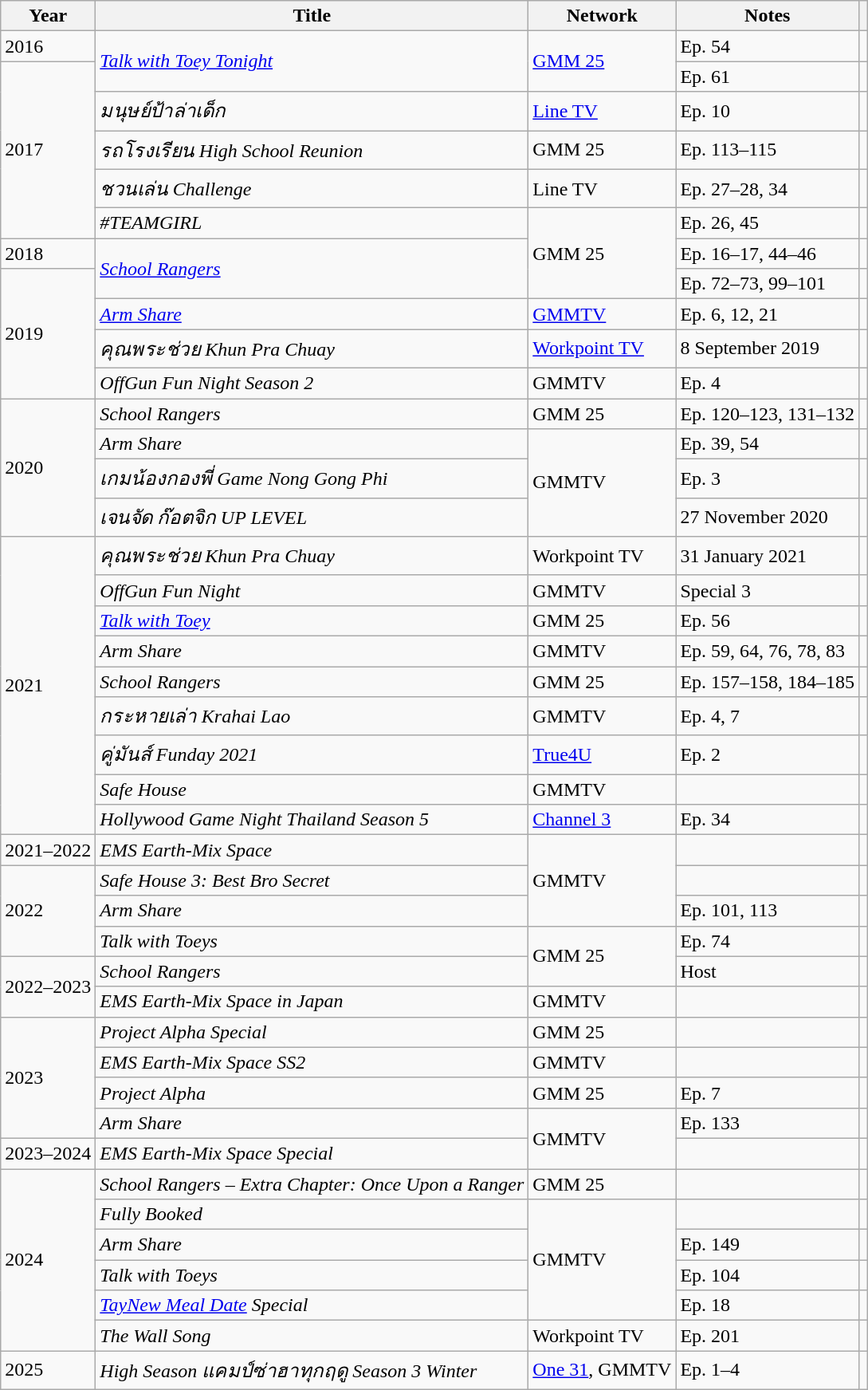<table class="wikitable sortable plainrowheaders">
<tr>
<th scope="col">Year</th>
<th scope="col">Title</th>
<th>Network</th>
<th scope="col" class="unsortable">Notes</th>
<th scope="col" class="unsortable"></th>
</tr>
<tr>
<td>2016</td>
<td rowspan="2"><a href='#'><em>Talk with Toey Tonight</em></a></td>
<td rowspan="2"><a href='#'>GMM 25</a></td>
<td>Ep. 54</td>
<td></td>
</tr>
<tr>
<td rowspan="5">2017</td>
<td>Ep. 61</td>
<td></td>
</tr>
<tr>
<td><em>มนุษย์ป้าล่าเด็ก</em></td>
<td><a href='#'>Line TV</a></td>
<td>Ep. 10</td>
<td></td>
</tr>
<tr>
<td><em>รถโรงเรียน High School Reunion</em></td>
<td>GMM 25</td>
<td>Ep. 113–115</td>
<td></td>
</tr>
<tr>
<td><em>ชวนเล่น Challenge</em></td>
<td>Line TV</td>
<td>Ep. 27–28, 34</td>
<td></td>
</tr>
<tr>
<td><em>#TEAMGIRL</em></td>
<td rowspan="3">GMM 25</td>
<td>Ep. 26, 45</td>
<td></td>
</tr>
<tr>
<td>2018</td>
<td rowspan="2"><em><a href='#'>School Rangers</a></em></td>
<td>Ep. 16–17, 44–46</td>
<td></td>
</tr>
<tr>
<td rowspan="4">2019</td>
<td>Ep. 72–73, 99–101</td>
<td></td>
</tr>
<tr>
<td><em><a href='#'>Arm Share</a></em></td>
<td><a href='#'>GMMTV</a></td>
<td>Ep. 6, 12, 21</td>
<td></td>
</tr>
<tr>
<td><em>คุณพระช่วย Khun Pra Chuay</em></td>
<td><a href='#'>Workpoint TV</a></td>
<td>8 September 2019</td>
<td></td>
</tr>
<tr>
<td><em>OffGun Fun Night Season 2</em></td>
<td>GMMTV</td>
<td>Ep. 4</td>
<td></td>
</tr>
<tr>
<td rowspan="4">2020</td>
<td><em>School Rangers</em></td>
<td>GMM 25</td>
<td>Ep. 120–123, 131–132</td>
<td></td>
</tr>
<tr>
<td><em>Arm Share</em></td>
<td rowspan="3">GMMTV</td>
<td>Ep. 39, 54</td>
<td></td>
</tr>
<tr>
<td><em>เกมน้องกองพี่ Game Nong Gong Phi</em></td>
<td>Ep. 3</td>
<td></td>
</tr>
<tr>
<td><em>เจนจัด ก๊อตจิก UP LEVEL</em></td>
<td>27 November 2020</td>
<td></td>
</tr>
<tr>
<td rowspan="9">2021</td>
<td><em>คุณพระช่วย Khun Pra Chuay</em></td>
<td>Workpoint TV</td>
<td>31 January 2021</td>
<td></td>
</tr>
<tr>
<td><em>OffGun Fun Night</em></td>
<td>GMMTV</td>
<td>Special 3</td>
<td></td>
</tr>
<tr>
<td><em><a href='#'>Talk with Toey</a></em></td>
<td>GMM 25</td>
<td>Ep. 56</td>
<td></td>
</tr>
<tr>
<td><em>Arm Share</em></td>
<td>GMMTV</td>
<td>Ep. 59, 64, 76, 78, 83</td>
<td></td>
</tr>
<tr>
<td><em>School Rangers</em></td>
<td>GMM 25</td>
<td>Ep. 157–158, 184–185</td>
<td></td>
</tr>
<tr>
<td><em>กระหายเล่า Krahai Lao</em></td>
<td>GMMTV</td>
<td>Ep. 4, 7</td>
<td></td>
</tr>
<tr>
<td><em>คู่มันส์ Funday 2021</em></td>
<td><a href='#'>True4U</a></td>
<td>Ep. 2</td>
<td></td>
</tr>
<tr>
<td><em>Safe House</em></td>
<td>GMMTV</td>
<td></td>
<td></td>
</tr>
<tr>
<td><em>Hollywood Game Night Thailand Season 5</em></td>
<td><a href='#'>Channel 3</a></td>
<td>Ep. 34</td>
<td></td>
</tr>
<tr>
<td>2021–2022</td>
<td><em>EMS Earth-Mix Space</em></td>
<td rowspan="3">GMMTV</td>
<td></td>
<td></td>
</tr>
<tr>
<td rowspan="3">2022</td>
<td><em>Safe House 3: Best Bro Secret</em></td>
<td></td>
<td></td>
</tr>
<tr>
<td><em>Arm Share</em></td>
<td>Ep. 101, 113</td>
<td></td>
</tr>
<tr>
<td><em>Talk with Toeys</em></td>
<td rowspan="2">GMM 25</td>
<td>Ep. 74</td>
<td></td>
</tr>
<tr>
<td rowspan="2">2022–2023</td>
<td><em>School Rangers</em></td>
<td>Host</td>
<td></td>
</tr>
<tr>
<td><em>EMS Earth-Mix Space in Japan</em></td>
<td>GMMTV</td>
<td></td>
<td></td>
</tr>
<tr>
<td rowspan="4">2023</td>
<td><em>Project Alpha Special</em></td>
<td>GMM 25</td>
<td></td>
<td></td>
</tr>
<tr>
<td><em>EMS Earth-Mix Space SS2</em></td>
<td>GMMTV</td>
<td></td>
<td></td>
</tr>
<tr>
<td><em>Project Alpha</em></td>
<td>GMM 25</td>
<td>Ep. 7</td>
<td></td>
</tr>
<tr>
<td><em>Arm Share</em></td>
<td rowspan="2">GMMTV</td>
<td>Ep. 133</td>
<td></td>
</tr>
<tr>
<td>2023–2024</td>
<td><em>EMS Earth-Mix Space Special</em></td>
<td></td>
<td></td>
</tr>
<tr>
<td rowspan="6">2024</td>
<td><em>School Rangers – Extra Chapter: Once Upon a Ranger</em></td>
<td>GMM 25</td>
<td></td>
<td></td>
</tr>
<tr>
<td><em>Fully Booked</em></td>
<td rowspan="4">GMMTV</td>
<td></td>
<td></td>
</tr>
<tr>
<td><em>Arm Share</em></td>
<td>Ep. 149</td>
<td></td>
</tr>
<tr>
<td><em>Talk with Toeys</em></td>
<td>Ep. 104</td>
<td></td>
</tr>
<tr>
<td><em><a href='#'>TayNew Meal Date</a> Special</em></td>
<td>Ep. 18</td>
<td></td>
</tr>
<tr>
<td><em>The Wall Song</em></td>
<td>Workpoint TV</td>
<td>Ep. 201</td>
<td></td>
</tr>
<tr>
<td>2025</td>
<td><em>High Season แคมป์ซ่าฮาทุกฤดู Season 3 Winter</em></td>
<td><a href='#'>One 31</a>, GMMTV</td>
<td>Ep. 1–4</td>
<td></td>
</tr>
</table>
